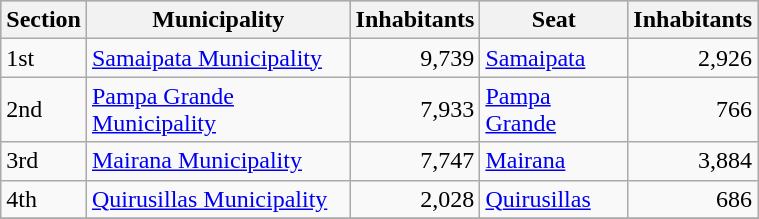<table class="wikitable" border="1" style="width:40%;" border="1">
<tr bgcolor=silver>
<th>Section</th>
<th>Municipality</th>
<th>Inhabitants </th>
<th>Seat</th>
<th>Inhabitants </th>
</tr>
<tr>
<td>1st</td>
<td><a href='#'>Samaipata Municipality</a></td>
<td align="right">9,739</td>
<td><a href='#'>Samaipata</a></td>
<td align="right">2,926</td>
</tr>
<tr>
<td>2nd</td>
<td><a href='#'>Pampa Grande Municipality</a></td>
<td align="right">7,933</td>
<td><a href='#'>Pampa Grande</a></td>
<td align="right">766</td>
</tr>
<tr>
<td>3rd</td>
<td><a href='#'>Mairana Municipality</a></td>
<td align="right">7,747</td>
<td><a href='#'>Mairana</a></td>
<td align="right">3,884</td>
</tr>
<tr>
<td>4th</td>
<td><a href='#'>Quirusillas Municipality</a></td>
<td align="right">2,028</td>
<td><a href='#'>Quirusillas</a></td>
<td align="right">686</td>
</tr>
<tr>
</tr>
</table>
